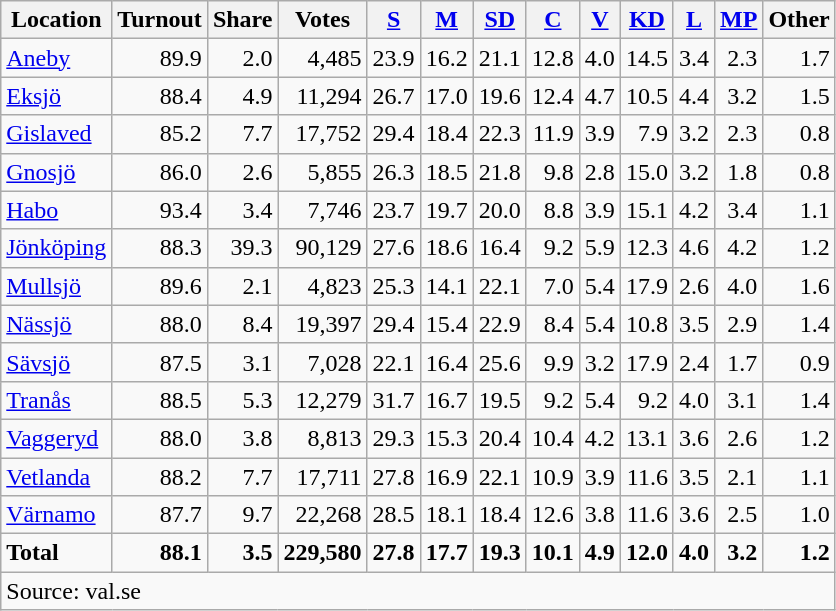<table class="wikitable sortable" style=text-align:right>
<tr>
<th>Location</th>
<th>Turnout</th>
<th>Share</th>
<th>Votes</th>
<th><a href='#'>S</a></th>
<th><a href='#'>M</a></th>
<th><a href='#'>SD</a></th>
<th><a href='#'>C</a></th>
<th><a href='#'>V</a></th>
<th><a href='#'>KD</a></th>
<th><a href='#'>L</a></th>
<th><a href='#'>MP</a></th>
<th>Other</th>
</tr>
<tr>
<td align=left><a href='#'>Aneby</a></td>
<td>89.9</td>
<td>2.0</td>
<td>4,485</td>
<td>23.9</td>
<td>16.2</td>
<td>21.1</td>
<td>12.8</td>
<td>4.0</td>
<td>14.5</td>
<td>3.4</td>
<td>2.3</td>
<td>1.7</td>
</tr>
<tr>
<td align=left><a href='#'>Eksjö</a></td>
<td>88.4</td>
<td>4.9</td>
<td>11,294</td>
<td>26.7</td>
<td>17.0</td>
<td>19.6</td>
<td>12.4</td>
<td>4.7</td>
<td>10.5</td>
<td>4.4</td>
<td>3.2</td>
<td>1.5</td>
</tr>
<tr>
<td align=left><a href='#'>Gislaved</a></td>
<td>85.2</td>
<td>7.7</td>
<td>17,752</td>
<td>29.4</td>
<td>18.4</td>
<td>22.3</td>
<td>11.9</td>
<td>3.9</td>
<td>7.9</td>
<td>3.2</td>
<td>2.3</td>
<td>0.8</td>
</tr>
<tr>
<td align=left><a href='#'>Gnosjö</a></td>
<td>86.0</td>
<td>2.6</td>
<td>5,855</td>
<td>26.3</td>
<td>18.5</td>
<td>21.8</td>
<td>9.8</td>
<td>2.8</td>
<td>15.0</td>
<td>3.2</td>
<td>1.8</td>
<td>0.8</td>
</tr>
<tr>
<td align=left><a href='#'>Habo</a></td>
<td>93.4</td>
<td>3.4</td>
<td>7,746</td>
<td>23.7</td>
<td>19.7</td>
<td>20.0</td>
<td>8.8</td>
<td>3.9</td>
<td>15.1</td>
<td>4.2</td>
<td>3.4</td>
<td>1.1</td>
</tr>
<tr>
<td align=left><a href='#'>Jönköping</a></td>
<td>88.3</td>
<td>39.3</td>
<td>90,129</td>
<td>27.6</td>
<td>18.6</td>
<td>16.4</td>
<td>9.2</td>
<td>5.9</td>
<td>12.3</td>
<td>4.6</td>
<td>4.2</td>
<td>1.2</td>
</tr>
<tr>
<td align=left><a href='#'>Mullsjö</a></td>
<td>89.6</td>
<td>2.1</td>
<td>4,823</td>
<td>25.3</td>
<td>14.1</td>
<td>22.1</td>
<td>7.0</td>
<td>5.4</td>
<td>17.9</td>
<td>2.6</td>
<td>4.0</td>
<td>1.6</td>
</tr>
<tr>
<td align=left><a href='#'>Nässjö</a></td>
<td>88.0</td>
<td>8.4</td>
<td>19,397</td>
<td>29.4</td>
<td>15.4</td>
<td>22.9</td>
<td>8.4</td>
<td>5.4</td>
<td>10.8</td>
<td>3.5</td>
<td>2.9</td>
<td>1.4</td>
</tr>
<tr>
<td align=left><a href='#'>Sävsjö</a></td>
<td>87.5</td>
<td>3.1</td>
<td>7,028</td>
<td>22.1</td>
<td>16.4</td>
<td>25.6</td>
<td>9.9</td>
<td>3.2</td>
<td>17.9</td>
<td>2.4</td>
<td>1.7</td>
<td>0.9</td>
</tr>
<tr>
<td align=left><a href='#'>Tranås</a></td>
<td>88.5</td>
<td>5.3</td>
<td>12,279</td>
<td>31.7</td>
<td>16.7</td>
<td>19.5</td>
<td>9.2</td>
<td>5.4</td>
<td>9.2</td>
<td>4.0</td>
<td>3.1</td>
<td>1.4</td>
</tr>
<tr>
<td align=left><a href='#'>Vaggeryd</a></td>
<td>88.0</td>
<td>3.8</td>
<td>8,813</td>
<td>29.3</td>
<td>15.3</td>
<td>20.4</td>
<td>10.4</td>
<td>4.2</td>
<td>13.1</td>
<td>3.6</td>
<td>2.6</td>
<td>1.2</td>
</tr>
<tr>
<td align=left><a href='#'>Vetlanda</a></td>
<td>88.2</td>
<td>7.7</td>
<td>17,711</td>
<td>27.8</td>
<td>16.9</td>
<td>22.1</td>
<td>10.9</td>
<td>3.9</td>
<td>11.6</td>
<td>3.5</td>
<td>2.1</td>
<td>1.1</td>
</tr>
<tr>
<td align=left><a href='#'>Värnamo</a></td>
<td>87.7</td>
<td>9.7</td>
<td>22,268</td>
<td>28.5</td>
<td>18.1</td>
<td>18.4</td>
<td>12.6</td>
<td>3.8</td>
<td>11.6</td>
<td>3.6</td>
<td>2.5</td>
<td>1.0</td>
</tr>
<tr>
<td align=left><strong>Total</strong></td>
<td><strong>88.1</strong></td>
<td><strong>3.5</strong></td>
<td><strong>229,580</strong></td>
<td><strong>27.8</strong></td>
<td><strong>17.7</strong></td>
<td><strong>19.3</strong></td>
<td><strong>10.1</strong></td>
<td><strong>4.9</strong></td>
<td><strong>12.0</strong></td>
<td><strong>4.0</strong></td>
<td><strong>3.2</strong></td>
<td><strong>1.2</strong></td>
</tr>
<tr>
<td align=left colspan=13>Source: val.se</td>
</tr>
</table>
